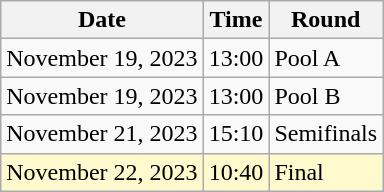<table class="wikitable">
<tr>
<th>Date</th>
<th>Time</th>
<th>Round</th>
</tr>
<tr>
<td>November 19, 2023</td>
<td>13:00</td>
<td>Pool A</td>
</tr>
<tr>
<td>November 19, 2023</td>
<td>13:00</td>
<td>Pool B</td>
</tr>
<tr>
<td>November 21, 2023</td>
<td>15:10</td>
<td>Semifinals</td>
</tr>
<tr style=background:lemonchiffon>
<td>November 22, 2023</td>
<td>10:40</td>
<td>Final</td>
</tr>
</table>
